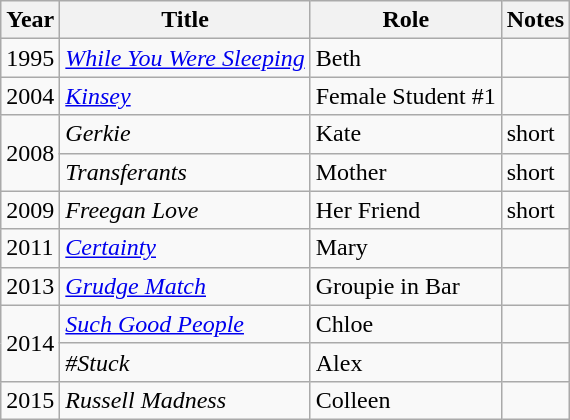<table class="wikitable">
<tr>
<th>Year</th>
<th>Title</th>
<th>Role</th>
<th>Notes</th>
</tr>
<tr>
<td>1995</td>
<td><em><a href='#'>While You Were Sleeping</a></em></td>
<td>Beth</td>
<td></td>
</tr>
<tr>
<td>2004</td>
<td><em><a href='#'>Kinsey</a></em></td>
<td>Female Student #1</td>
<td></td>
</tr>
<tr>
<td rowspan="2">2008</td>
<td><em>Gerkie</em></td>
<td>Kate</td>
<td>short</td>
</tr>
<tr>
<td><em>Transferants</em></td>
<td>Mother</td>
<td>short</td>
</tr>
<tr>
<td>2009</td>
<td><em>Freegan Love</em></td>
<td>Her Friend</td>
<td>short</td>
</tr>
<tr>
<td>2011</td>
<td><em><a href='#'>Certainty</a></em></td>
<td>Mary</td>
<td></td>
</tr>
<tr>
<td>2013</td>
<td><em><a href='#'>Grudge Match</a></em></td>
<td>Groupie in Bar</td>
<td></td>
</tr>
<tr>
<td rowspan="2">2014</td>
<td><em><a href='#'>Such Good People</a></em></td>
<td>Chloe</td>
<td></td>
</tr>
<tr>
<td><em>#Stuck</em></td>
<td>Alex</td>
<td></td>
</tr>
<tr>
<td>2015</td>
<td><em>Russell Madness</em></td>
<td>Colleen</td>
<td></td>
</tr>
</table>
